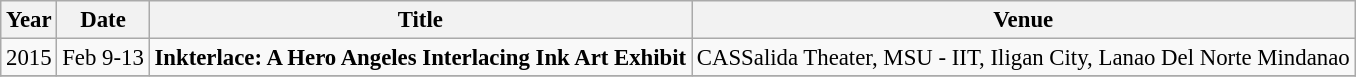<table class="wikitable" style="font-size: 95%;">
<tr>
<th>Year</th>
<th>Date</th>
<th>Title</th>
<th>Venue</th>
</tr>
<tr>
<td>2015</td>
<td>Feb 9-13</td>
<td><strong>Inkterlace: A Hero Angeles Interlacing Ink Art Exhibit</strong></td>
<td>CASSalida Theater, MSU - IIT, Iligan City, Lanao Del Norte Mindanao</td>
</tr>
<tr>
</tr>
</table>
